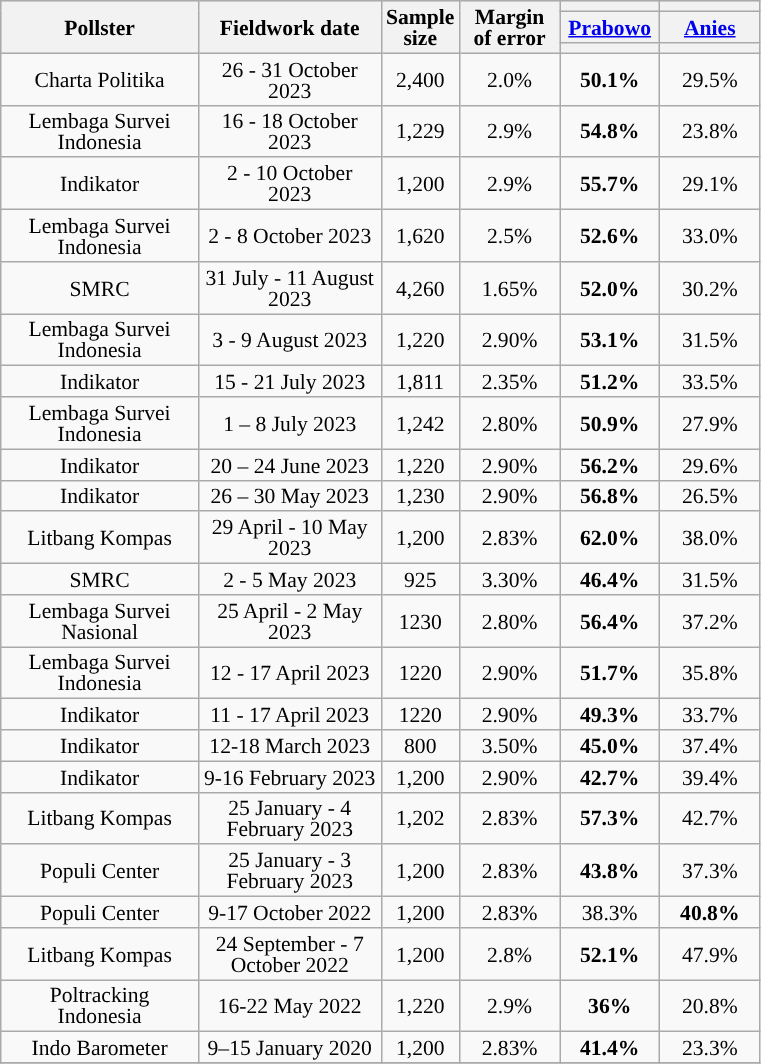<table class="wikitable" style="text-align:center; font-size:90%; line-height:14px;">
<tr bgcolor=lightgray>
<th rowspan="3" style="width:125px;">Pollster</th>
<th rowspan="3" style="width:115px;">Fieldwork date</th>
<th rowspan="3" style="width:40px;">Sample size</th>
<th rowspan="3" style="width:60px;">Margin of error</th>
<th style="width:60px;"></th>
<th style="width:60px;"></th>
</tr>
<tr>
<th><a href='#'>Prabowo</a> <br></th>
<th><a href='#'>Anies</a> <br></th>
</tr>
<tr>
<th class="unsortable" style="color:inherit;background:"></th>
<th class="unsortable" style="color:inherit;background:"></th>
</tr>
<tr>
<td>Charta Politika</td>
<td>26 - 31 October 2023</td>
<td>2,400</td>
<td>2.0%</td>
<td style="background-color:#"><strong>50.1%</strong> </td>
<td>29.5%</td>
</tr>
<tr>
<td>Lembaga Survei Indonesia</td>
<td>16 - 18 October 2023</td>
<td>1,229</td>
<td>2.9%</td>
<td style="background-color:#"><strong>54.8%</strong> </td>
<td>23.8%</td>
</tr>
<tr>
<td>Indikator</td>
<td>2 - 10 October 2023</td>
<td>1,200</td>
<td>2.9%</td>
<td style="background-color:#"><strong>55.7%</strong> </td>
<td>29.1%</td>
</tr>
<tr>
<td>Lembaga Survei Indonesia</td>
<td>2 - 8 October 2023</td>
<td>1,620</td>
<td>2.5%</td>
<td style="background-color:#"><strong>52.6%</strong></td>
<td>33.0%</td>
</tr>
<tr>
<td>SMRC</td>
<td>31 July - 11 August 2023</td>
<td>4,260</td>
<td>1.65%</td>
<td style="background-color:#"><strong>52.0%</strong></td>
<td>30.2%</td>
</tr>
<tr>
<td>Lembaga Survei Indonesia</td>
<td>3 - 9 August 2023</td>
<td>1,220</td>
<td>2.90%</td>
<td style="background-color:#"><strong>53.1%</strong></td>
<td>31.5%</td>
</tr>
<tr>
<td>Indikator</td>
<td>15 - 21 July 2023</td>
<td>1,811</td>
<td>2.35%</td>
<td style="background-color:#"><strong>51.2%</strong></td>
<td>33.5%</td>
</tr>
<tr>
<td>Lembaga Survei Indonesia</td>
<td>1 – 8 July 2023</td>
<td>1,242</td>
<td>2.80%</td>
<td style="background-color:#"><strong>50.9%</strong></td>
<td>27.9%</td>
</tr>
<tr>
<td>Indikator</td>
<td>20 – 24 June 2023</td>
<td>1,220</td>
<td>2.90%</td>
<td style="background-color:#"><strong>56.2%</strong></td>
<td>29.6%</td>
</tr>
<tr>
<td>Indikator</td>
<td>26 – 30 May 2023</td>
<td>1,230</td>
<td>2.90%</td>
<td style="background-color:#"><strong>56.8%</strong></td>
<td>26.5%</td>
</tr>
<tr>
<td>Litbang Kompas</td>
<td>29 April - 10 May 2023</td>
<td>1,200</td>
<td>2.83%</td>
<td style="background-color:#"><strong>62.0%</strong></td>
<td>38.0%</td>
</tr>
<tr>
<td>SMRC</td>
<td>2 - 5 May 2023</td>
<td>925</td>
<td>3.30%</td>
<td style="background-color:#"><strong>46.4%</strong></td>
<td>31.5%</td>
</tr>
<tr>
<td>Lembaga Survei Nasional</td>
<td>25 April - 2 May 2023</td>
<td>1230</td>
<td>2.80%</td>
<td style="background-color:#"><strong>56.4%</strong></td>
<td>37.2%</td>
</tr>
<tr>
<td>Lembaga Survei Indonesia</td>
<td>12 - 17 April 2023</td>
<td>1220</td>
<td>2.90%</td>
<td style="background-color:#"><strong>51.7%</strong></td>
<td>35.8%</td>
</tr>
<tr>
<td>Indikator</td>
<td>11 - 17 April 2023</td>
<td>1220</td>
<td>2.90%</td>
<td style="background-color:#"><strong>49.3%</strong></td>
<td>33.7%</td>
</tr>
<tr>
<td>Indikator</td>
<td>12-18 March 2023</td>
<td>800</td>
<td>3.50%</td>
<td style="background-color:#"><strong>45.0%</strong></td>
<td>37.4%</td>
</tr>
<tr>
<td>Indikator</td>
<td>9-16 February 2023</td>
<td>1,200</td>
<td>2.90%</td>
<td style="background-color:#"><strong>42.7%</strong></td>
<td>39.4%</td>
</tr>
<tr>
<td>Litbang Kompas</td>
<td>25 January - 4 February 2023</td>
<td>1,202</td>
<td>2.83%</td>
<td style="background-color:#"><strong>57.3%</strong></td>
<td>42.7%</td>
</tr>
<tr>
<td>Populi Center</td>
<td>25 January - 3 February 2023</td>
<td>1,200</td>
<td>2.83%</td>
<td style="background-color:#"><strong>43.8%</strong></td>
<td>37.3%</td>
</tr>
<tr>
<td>Populi Center</td>
<td>9-17 October 2022</td>
<td>1,200</td>
<td>2.83%</td>
<td>38.3%</td>
<td style="background-color:#"><strong>40.8%</strong></td>
</tr>
<tr>
<td>Litbang Kompas</td>
<td>24 September - 7 October 2022</td>
<td>1,200</td>
<td>2.8%</td>
<td style="background-color:#"><strong>52.1%</strong></td>
<td>47.9%</td>
</tr>
<tr>
<td>Poltracking Indonesia</td>
<td>16-22 May 2022</td>
<td>1,220</td>
<td>2.9%</td>
<td style="background-color:#"><strong>36%</strong></td>
<td>20.8%</td>
</tr>
<tr>
<td>Indo Barometer</td>
<td>9–15 January 2020</td>
<td>1,200</td>
<td>2.83%</td>
<td style="background-color:#"><strong>41.4%</strong></td>
<td>23.3%</td>
</tr>
<tr>
</tr>
</table>
